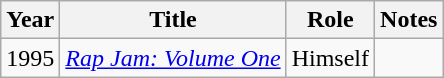<table class="wikitable sortable">
<tr>
<th>Year</th>
<th>Title</th>
<th>Role</th>
<th>Notes</th>
</tr>
<tr>
<td>1995</td>
<td><em><a href='#'>Rap Jam: Volume One</a></em></td>
<td>Himself</td>
<td></td>
</tr>
</table>
